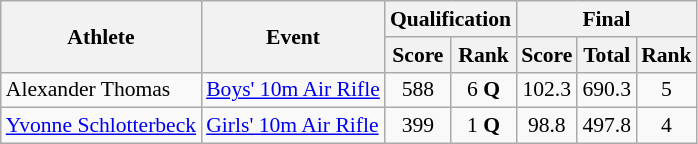<table class="wikitable" style="font-size:90%">
<tr>
<th rowspan="2">Athlete</th>
<th rowspan="2">Event</th>
<th colspan="2">Qualification</th>
<th colspan="3">Final</th>
</tr>
<tr>
<th>Score</th>
<th>Rank</th>
<th>Score</th>
<th>Total</th>
<th>Rank</th>
</tr>
<tr>
<td>Alexander Thomas</td>
<td><a href='#'>Boys' 10m Air Rifle</a></td>
<td align=center>588</td>
<td align=center>6 <strong>Q</strong></td>
<td align=center>102.3</td>
<td align=center>690.3</td>
<td align=center>5</td>
</tr>
<tr>
<td><a href='#'>Yvonne Schlotterbeck</a></td>
<td><a href='#'>Girls' 10m Air Rifle</a></td>
<td align=center>399</td>
<td align=center>1 <strong>Q</strong></td>
<td align=center>98.8</td>
<td align=center>497.8</td>
<td align=center>4</td>
</tr>
</table>
